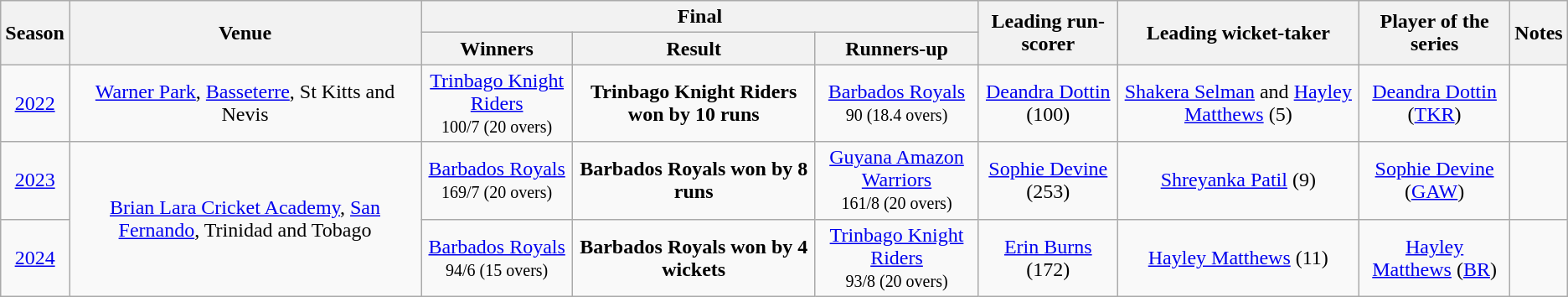<table class="wikitable" style="text-align: center;">
<tr>
<th rowspan=2>Season</th>
<th rowspan="2">Venue</th>
<th colspan="3">Final</th>
<th rowspan=2>Leading run-scorer</th>
<th rowspan=2>Leading wicket-taker</th>
<th rowspan="2">Player of the series</th>
<th rowspan="2">Notes</th>
</tr>
<tr>
<th>Winners</th>
<th>Result</th>
<th>Runners-up</th>
</tr>
<tr>
<td><a href='#'>2022</a></td>
<td><a href='#'>Warner Park</a>, <a href='#'>Basseterre</a>, St Kitts and Nevis</td>
<td><a href='#'>Trinbago Knight Riders</a> <br><small>100/7 (20 overs)</small></td>
<td><strong>Trinbago Knight Riders won by 10 runs</strong> <br></td>
<td><a href='#'>Barbados Royals</a> <br><small>90 (18.4 overs)</small></td>
<td><a href='#'>Deandra Dottin</a> (100)</td>
<td><a href='#'>Shakera Selman</a> and <a href='#'>Hayley Matthews</a> (5)</td>
<td><a href='#'>Deandra Dottin</a> (<a href='#'>TKR</a>)</td>
<td></td>
</tr>
<tr>
<td><a href='#'>2023</a></td>
<td rowspan=2><a href='#'>Brian Lara Cricket Academy</a>, <a href='#'>San Fernando</a>, Trinidad and Tobago</td>
<td><a href='#'>Barbados Royals</a> <br><small>169/7 (20 overs)</small></td>
<td><strong>Barbados Royals won by 8 runs</strong> <br></td>
<td><a href='#'>Guyana Amazon Warriors</a> <br><small>161/8 (20 overs)</small></td>
<td><a href='#'>Sophie Devine</a> (253)</td>
<td><a href='#'>Shreyanka Patil</a> (9)</td>
<td><a href='#'>Sophie Devine</a> (<a href='#'>GAW</a>)</td>
<td></td>
</tr>
<tr>
<td><a href='#'>2024</a></td>
<td><a href='#'>Barbados Royals</a> <br><small>94/6 (15 overs)</small></td>
<td><strong>Barbados Royals won by 4 wickets</strong> <br></td>
<td><a href='#'>Trinbago Knight Riders</a> <br><small>93/8 (20 overs)</small></td>
<td><a href='#'>Erin Burns</a> (172)</td>
<td><a href='#'>Hayley Matthews</a> (11)</td>
<td><a href='#'>Hayley Matthews</a> (<a href='#'>BR</a>)</td>
<td></td>
</tr>
</table>
